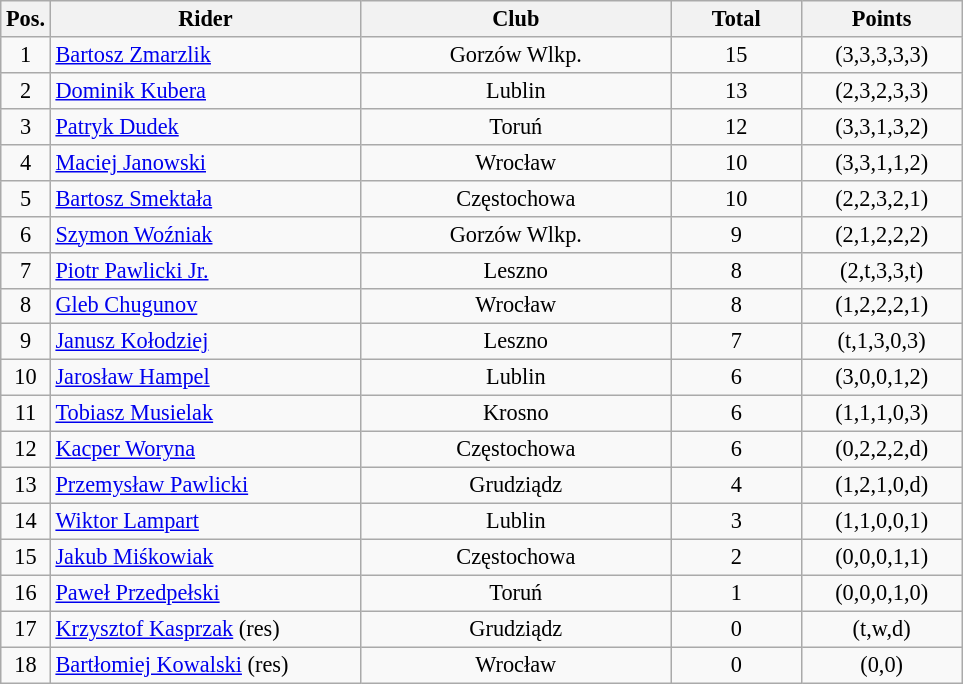<table class=wikitable style="font-size:93%;">
<tr>
<th width=25px>Pos.</th>
<th width=200px>Rider</th>
<th width=200px>Club</th>
<th width=80px>Total</th>
<th width=100px>Points</th>
</tr>
<tr align=center>
<td>1</td>
<td align=left><a href='#'>Bartosz Zmarzlik</a></td>
<td>Gorzów Wlkp.</td>
<td>15</td>
<td>(3,3,3,3,3)</td>
</tr>
<tr align=center>
<td>2</td>
<td align=left><a href='#'>Dominik Kubera</a></td>
<td>Lublin</td>
<td>13</td>
<td>(2,3,2,3,3)</td>
</tr>
<tr align=center>
<td>3</td>
<td align=left><a href='#'>Patryk Dudek</a></td>
<td>Toruń</td>
<td>12</td>
<td>(3,3,1,3,2)</td>
</tr>
<tr align=center>
<td>4</td>
<td align=left><a href='#'>Maciej Janowski</a></td>
<td>Wrocław</td>
<td>10</td>
<td>(3,3,1,1,2)</td>
</tr>
<tr align=center>
<td>5</td>
<td align=left><a href='#'>Bartosz Smektała</a></td>
<td>Częstochowa</td>
<td>10</td>
<td>(2,2,3,2,1)</td>
</tr>
<tr align=center>
<td>6</td>
<td align=left><a href='#'>Szymon Woźniak</a></td>
<td>Gorzów Wlkp.</td>
<td>9</td>
<td>(2,1,2,2,2)</td>
</tr>
<tr align=center>
<td>7</td>
<td align=left><a href='#'>Piotr Pawlicki Jr.</a></td>
<td>Leszno</td>
<td>8</td>
<td>(2,t,3,3,t)</td>
</tr>
<tr align=center>
<td>8</td>
<td align=left><a href='#'>Gleb Chugunov</a></td>
<td>Wrocław</td>
<td>8</td>
<td>(1,2,2,2,1)</td>
</tr>
<tr align=center>
<td>9</td>
<td align=left><a href='#'>Janusz Kołodziej</a></td>
<td>Leszno</td>
<td>7</td>
<td>(t,1,3,0,3)</td>
</tr>
<tr align=center>
<td>10</td>
<td align=left><a href='#'>Jarosław Hampel</a></td>
<td>Lublin</td>
<td>6</td>
<td>(3,0,0,1,2)</td>
</tr>
<tr align=center>
<td>11</td>
<td align=left><a href='#'>Tobiasz Musielak</a></td>
<td>Krosno</td>
<td>6</td>
<td>(1,1,1,0,3)</td>
</tr>
<tr align=center>
<td>12</td>
<td align=left><a href='#'>Kacper Woryna</a></td>
<td>Częstochowa</td>
<td>6</td>
<td>(0,2,2,2,d)</td>
</tr>
<tr align=center>
<td>13</td>
<td align=left><a href='#'>Przemysław Pawlicki</a></td>
<td>Grudziądz</td>
<td>4</td>
<td>(1,2,1,0,d)</td>
</tr>
<tr align=center>
<td>14</td>
<td align=left><a href='#'>Wiktor Lampart</a></td>
<td>Lublin</td>
<td>3</td>
<td>(1,1,0,0,1)</td>
</tr>
<tr align=center>
<td>15</td>
<td align=left><a href='#'>Jakub Miśkowiak</a></td>
<td>Częstochowa</td>
<td>2</td>
<td>(0,0,0,1,1)</td>
</tr>
<tr align=center>
<td>16</td>
<td align=left><a href='#'>Paweł Przedpełski</a></td>
<td>Toruń</td>
<td>1</td>
<td>(0,0,0,1,0)</td>
</tr>
<tr align=center>
<td>17</td>
<td align=left><a href='#'>Krzysztof Kasprzak</a>	(res)</td>
<td>Grudziądz</td>
<td>0</td>
<td>(t,w,d)</td>
</tr>
<tr align=center>
<td>18</td>
<td align=left><a href='#'>Bartłomiej Kowalski</a> (res)</td>
<td>Wrocław</td>
<td>0</td>
<td>(0,0)</td>
</tr>
</table>
